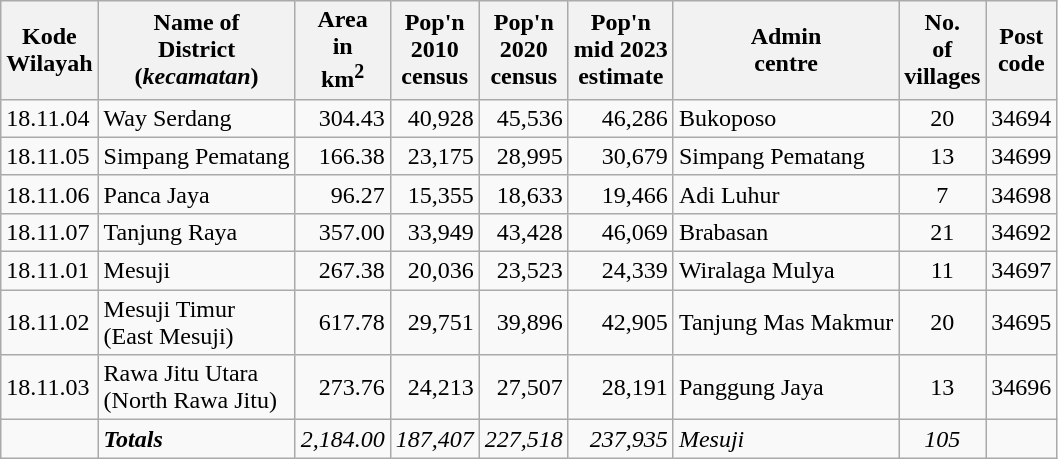<table class="wikitable">
<tr>
<th>Kode <br>Wilayah</th>
<th>Name of<br>District<br>(<em>kecamatan</em>)</th>
<th>Area<br>in <br>km<sup>2</sup></th>
<th>Pop'n <br>2010<br>census</th>
<th>Pop'n <br>2020<br>census</th>
<th>Pop'n <br>mid 2023<br>estimate</th>
<th>Admin<br>centre</th>
<th>No.<br>of<br>villages</th>
<th>Post<br>code</th>
</tr>
<tr>
<td>18.11.04</td>
<td>Way Serdang</td>
<td align="right">304.43</td>
<td align="right">40,928</td>
<td align="right">45,536</td>
<td align="right">46,286</td>
<td>Bukoposo</td>
<td align="center">20</td>
<td>34694</td>
</tr>
<tr>
<td>18.11.05</td>
<td>Simpang Pematang</td>
<td align="right">166.38</td>
<td align="right">23,175</td>
<td align="right">28,995</td>
<td align="right">30,679</td>
<td>Simpang Pematang</td>
<td align="center">13</td>
<td>34699</td>
</tr>
<tr>
<td>18.11.06</td>
<td>Panca Jaya</td>
<td align="right">96.27</td>
<td align="right">15,355</td>
<td align="right">18,633</td>
<td align="right">19,466</td>
<td>Adi Luhur</td>
<td align="center">7</td>
<td>34698</td>
</tr>
<tr>
<td>18.11.07</td>
<td>Tanjung Raya</td>
<td align="right">357.00</td>
<td align="right">33,949</td>
<td align="right">43,428</td>
<td align="right">46,069</td>
<td>Brabasan</td>
<td align="center">21</td>
<td>34692</td>
</tr>
<tr>
<td>18.11.01</td>
<td>Mesuji</td>
<td align="right">267.38</td>
<td align="right">20,036</td>
<td align="right">23,523</td>
<td align="right">24,339</td>
<td>Wiralaga Mulya</td>
<td align="center">11</td>
<td>34697</td>
</tr>
<tr>
<td>18.11.02</td>
<td>Mesuji Timur <br> (East Mesuji)</td>
<td align="right">617.78</td>
<td align="right">29,751</td>
<td align="right">39,896</td>
<td align="right">42,905</td>
<td>Tanjung Mas Makmur</td>
<td align="center">20</td>
<td>34695</td>
</tr>
<tr>
<td>18.11.03</td>
<td>Rawa Jitu Utara <br> (North Rawa Jitu)</td>
<td align="right">273.76</td>
<td align="right">24,213</td>
<td align="right">27,507</td>
<td align="right">28,191</td>
<td>Panggung Jaya</td>
<td align="center">13</td>
<td>34696</td>
</tr>
<tr>
<td></td>
<td><strong><em>Totals</em></strong></td>
<td align="right"><em>2,184.00</em></td>
<td align="right"><em>187,407</em></td>
<td align="right"><em>227,518</em></td>
<td align="right"><em>237,935</em></td>
<td><em>Mesuji</em></td>
<td align="center"><em>105</em></td>
<td></td>
</tr>
</table>
